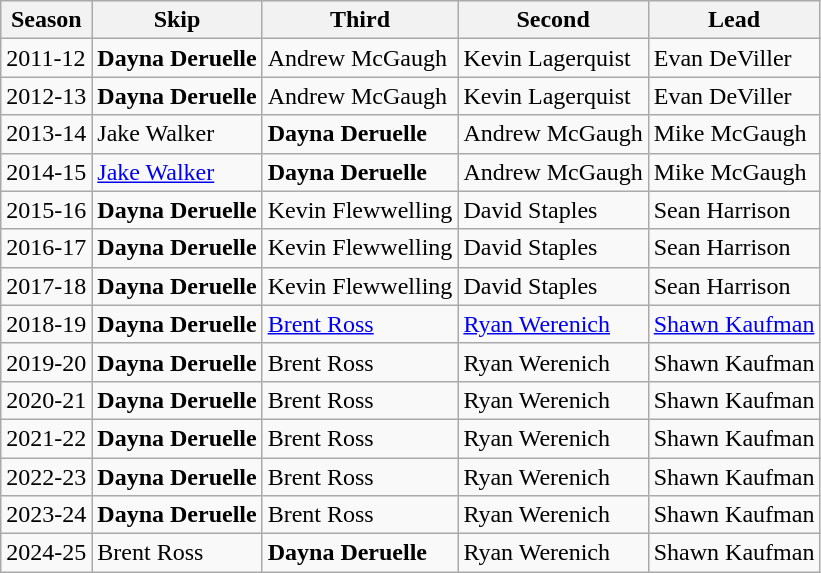<table class="wikitable">
<tr>
<th>Season</th>
<th>Skip</th>
<th>Third</th>
<th>Second</th>
<th>Lead</th>
</tr>
<tr>
<td>2011-12</td>
<td><strong>Dayna Deruelle</strong></td>
<td>Andrew McGaugh</td>
<td>Kevin Lagerquist</td>
<td>Evan DeViller</td>
</tr>
<tr>
<td>2012-13</td>
<td><strong>Dayna Deruelle</strong></td>
<td>Andrew McGaugh</td>
<td>Kevin Lagerquist</td>
<td>Evan DeViller</td>
</tr>
<tr>
<td>2013-14</td>
<td>Jake Walker</td>
<td><strong>Dayna Deruelle</strong></td>
<td>Andrew McGaugh</td>
<td>Mike McGaugh</td>
</tr>
<tr>
<td>2014-15</td>
<td><a href='#'>Jake Walker</a></td>
<td><strong>Dayna Deruelle</strong></td>
<td>Andrew McGaugh</td>
<td>Mike McGaugh</td>
</tr>
<tr>
<td>2015-16</td>
<td><strong>Dayna Deruelle</strong></td>
<td>Kevin Flewwelling</td>
<td>David Staples</td>
<td>Sean Harrison</td>
</tr>
<tr>
<td>2016-17</td>
<td><strong>Dayna Deruelle</strong></td>
<td>Kevin Flewwelling</td>
<td>David Staples</td>
<td>Sean Harrison</td>
</tr>
<tr>
<td>2017-18</td>
<td><strong>Dayna Deruelle</strong></td>
<td>Kevin Flewwelling</td>
<td>David Staples</td>
<td>Sean Harrison</td>
</tr>
<tr>
<td>2018-19</td>
<td><strong>Dayna Deruelle</strong></td>
<td><a href='#'>Brent Ross</a></td>
<td><a href='#'>Ryan Werenich</a></td>
<td><a href='#'>Shawn Kaufman</a></td>
</tr>
<tr>
<td>2019-20</td>
<td><strong>Dayna Deruelle</strong></td>
<td>Brent Ross</td>
<td>Ryan Werenich</td>
<td>Shawn Kaufman</td>
</tr>
<tr>
<td>2020-21</td>
<td><strong>Dayna Deruelle</strong></td>
<td>Brent Ross</td>
<td>Ryan Werenich</td>
<td>Shawn Kaufman</td>
</tr>
<tr>
<td>2021-22</td>
<td><strong>Dayna Deruelle</strong></td>
<td>Brent Ross</td>
<td>Ryan Werenich</td>
<td>Shawn Kaufman</td>
</tr>
<tr>
<td>2022-23</td>
<td><strong>Dayna Deruelle</strong></td>
<td>Brent Ross</td>
<td>Ryan Werenich</td>
<td>Shawn Kaufman</td>
</tr>
<tr>
<td>2023-24</td>
<td><strong>Dayna Deruelle</strong></td>
<td>Brent Ross</td>
<td>Ryan Werenich</td>
<td>Shawn Kaufman</td>
</tr>
<tr>
<td>2024-25</td>
<td>Brent Ross</td>
<td><strong>Dayna Deruelle</strong></td>
<td>Ryan Werenich</td>
<td>Shawn Kaufman</td>
</tr>
</table>
